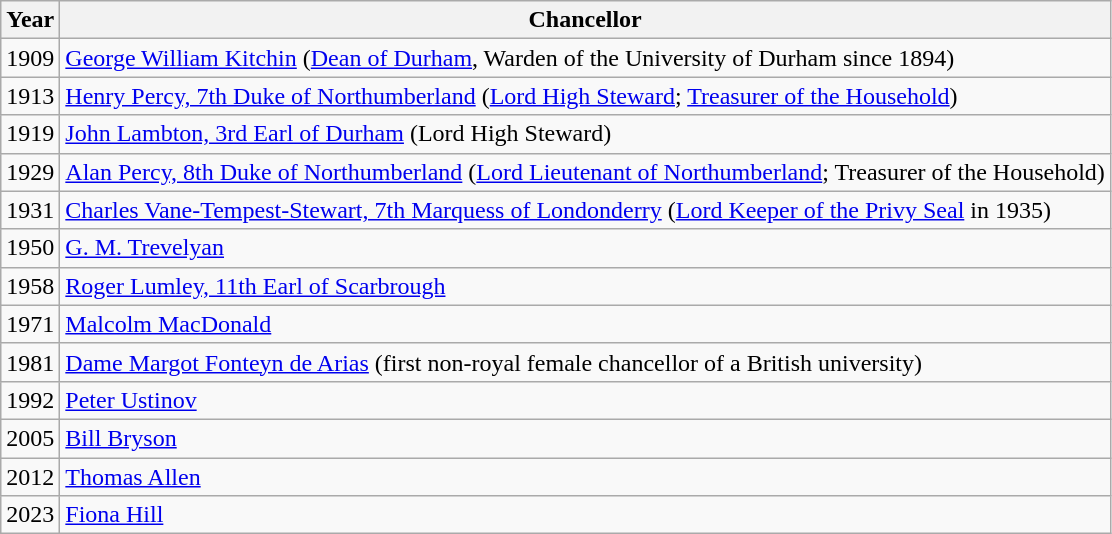<table class="wikitable sortable">
<tr>
<th>Year</th>
<th>Chancellor</th>
</tr>
<tr>
<td>1909</td>
<td><a href='#'>George William Kitchin</a> (<a href='#'>Dean of Durham</a>, Warden of the University of Durham since 1894)</td>
</tr>
<tr>
<td>1913</td>
<td><a href='#'>Henry Percy, 7th Duke of Northumberland</a> (<a href='#'>Lord High Steward</a>; <a href='#'>Treasurer of the Household</a>)</td>
</tr>
<tr>
<td>1919</td>
<td><a href='#'>John Lambton, 3rd Earl of Durham</a> (Lord High Steward)</td>
</tr>
<tr>
<td>1929</td>
<td><a href='#'>Alan Percy, 8th Duke of Northumberland</a> (<a href='#'>Lord Lieutenant of Northumberland</a>; Treasurer of the Household)</td>
</tr>
<tr>
<td>1931</td>
<td><a href='#'>Charles Vane-Tempest-Stewart, 7th Marquess of Londonderry</a> (<a href='#'>Lord Keeper of the Privy Seal</a> in 1935)</td>
</tr>
<tr>
<td>1950</td>
<td><a href='#'>G. M. Trevelyan</a></td>
</tr>
<tr>
<td>1958</td>
<td><a href='#'>Roger Lumley, 11th Earl of Scarbrough</a></td>
</tr>
<tr>
<td>1971</td>
<td><a href='#'>Malcolm MacDonald</a></td>
</tr>
<tr>
<td>1981</td>
<td><a href='#'>Dame Margot Fonteyn de Arias</a> (first non-royal female chancellor of a British university)</td>
</tr>
<tr>
<td>1992</td>
<td><a href='#'>Peter Ustinov</a></td>
</tr>
<tr>
<td>2005</td>
<td><a href='#'>Bill Bryson</a></td>
</tr>
<tr>
<td>2012</td>
<td><a href='#'>Thomas Allen</a></td>
</tr>
<tr>
<td>2023</td>
<td><a href='#'>Fiona Hill</a></td>
</tr>
</table>
